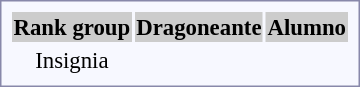<table style="border:1px solid #8888aa; background-color:#f7f8ff; padding:5px; font-size:95%; margin: 0px 12px 12px 0px; text-align:center;">
<tr style="background-color:#CCCCCC; text-align:center;">
<th>Rank group</th>
<th colspan=4>Dragoneante</th>
<th colspan=3>Alumno</th>
</tr>
<tr>
<td rowspan=2>Insignia</td>
<td></td>
<td></td>
<td></td>
<td></td>
<td></td>
<td></td>
<td></td>
</tr>
<tr>
<td></td>
<td></td>
<td></td>
<td></td>
<td></td>
<td></td>
<td></td>
</tr>
</table>
